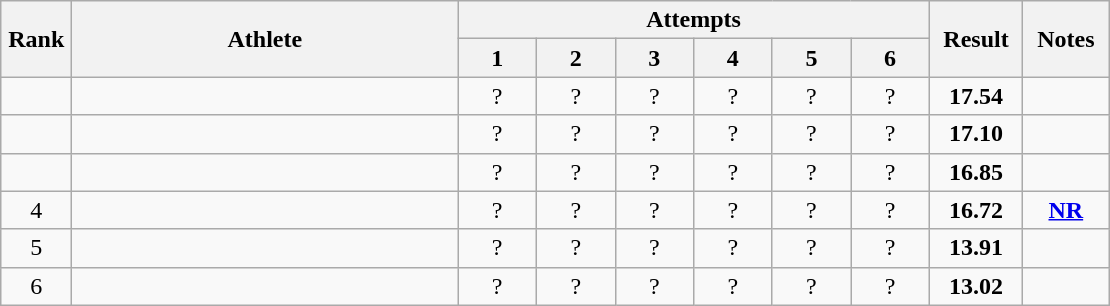<table class="wikitable" style="text-align:center">
<tr>
<th rowspan=2 width=40>Rank</th>
<th rowspan=2 width=250>Athlete</th>
<th colspan=6>Attempts</th>
<th rowspan=2 width=55>Result</th>
<th rowspan=2 width=50>Notes</th>
</tr>
<tr>
<th width=45>1</th>
<th width=45>2</th>
<th width=45>3</th>
<th width=45>4</th>
<th width=45>5</th>
<th width=45>6</th>
</tr>
<tr>
<td></td>
<td align=left></td>
<td>?</td>
<td>?</td>
<td>?</td>
<td>?</td>
<td>?</td>
<td>?</td>
<td><strong>17.54</strong></td>
<td></td>
</tr>
<tr>
<td></td>
<td align=left></td>
<td>?</td>
<td>?</td>
<td>?</td>
<td>?</td>
<td>?</td>
<td>?</td>
<td><strong>17.10</strong></td>
<td></td>
</tr>
<tr>
<td></td>
<td align=left></td>
<td>?</td>
<td>?</td>
<td>?</td>
<td>?</td>
<td>?</td>
<td>?</td>
<td><strong>16.85</strong></td>
<td></td>
</tr>
<tr>
<td>4</td>
<td align=left></td>
<td>?</td>
<td>?</td>
<td>?</td>
<td>?</td>
<td>?</td>
<td>?</td>
<td><strong>16.72</strong></td>
<td><strong><a href='#'>NR</a></strong></td>
</tr>
<tr>
<td>5</td>
<td align=left></td>
<td>?</td>
<td>?</td>
<td>?</td>
<td>?</td>
<td>?</td>
<td>?</td>
<td><strong>13.91</strong></td>
<td></td>
</tr>
<tr>
<td>6</td>
<td align=left></td>
<td>?</td>
<td>?</td>
<td>?</td>
<td>?</td>
<td>?</td>
<td>?</td>
<td><strong>13.02</strong></td>
<td></td>
</tr>
</table>
